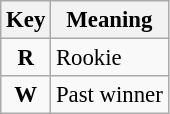<table class="wikitable" style="font-size: 95%">
<tr>
<th>Key</th>
<th>Meaning</th>
</tr>
<tr>
<td align="center"><strong><span>R</span></strong></td>
<td>Rookie</td>
</tr>
<tr>
<td align="center"><strong><span>W</span></strong></td>
<td>Past winner</td>
</tr>
</table>
